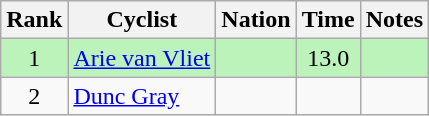<table class="wikitable sortable" style="text-align:center">
<tr>
<th>Rank</th>
<th>Cyclist</th>
<th>Nation</th>
<th>Time</th>
<th>Notes</th>
</tr>
<tr style="background:#bbf3bb;">
<td>1</td>
<td align=left><a href='#'>Arie van Vliet</a></td>
<td align=left></td>
<td>13.0</td>
<td></td>
</tr>
<tr>
<td>2</td>
<td align=left><a href='#'>Dunc Gray</a></td>
<td align=left></td>
<td></td>
<td></td>
</tr>
</table>
